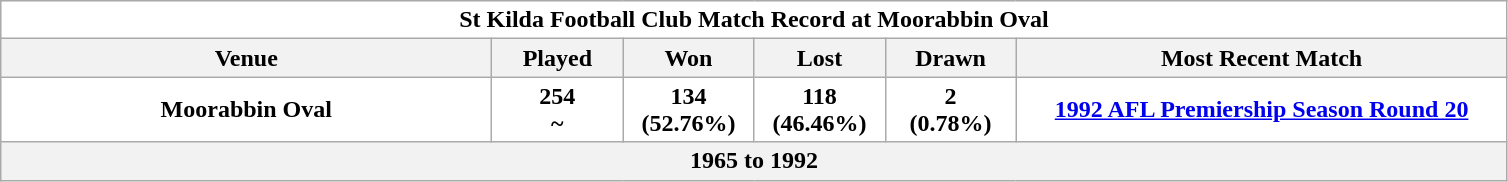<table class="wikitable">
<tr>
<th colspan=6 align="center" style="background:white">St Kilda Football Club Match Record at Moorabbin Oval</th>
</tr>
<tr>
<th align="center" width="320">Venue</th>
<th align="center" width="80">Played</th>
<th align="center" width="80">Won</th>
<th align="center" width="80">Lost</th>
<th align="center" width="80">Drawn</th>
<th align="center" width="320">Most Recent Match</th>
</tr>
<tr>
<th align="center" style="background:white">Moorabbin Oval</th>
<th align="center" style="background:white">254<br>~</th>
<th align="center" style="background:white">134<br>(52.76%)</th>
<th align="center" style="background:white">118<br>(46.46%)</th>
<th align="center" style="background:white">2<br>(0.78%)</th>
<th align="center" style="background:white"><a href='#'>1992 AFL Premiership Season Round 20</a></th>
</tr>
<tr>
<th colspan=6 style="background:light grey">1965 to 1992</th>
</tr>
</table>
